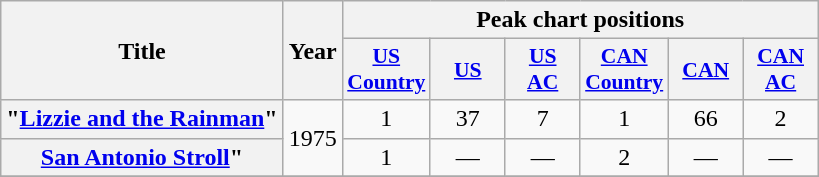<table class="wikitable plainrowheaders" style="text-align:center;">
<tr>
<th scope="col" rowspan="2">Title</th>
<th scope="col" rowspan="2">Year</th>
<th scope="col" colspan="6">Peak chart positions</th>
</tr>
<tr>
<th scope="col" style="width:3em;font-size:90%;"><a href='#'>US<br>Country</a><br></th>
<th scope="col" style="width:3em;font-size:90%;"><a href='#'>US</a><br></th>
<th scope="col" style="width:3em;font-size:90%;"><a href='#'>US<br>AC</a><br></th>
<th scope="col" style="width:3em;font-size:90%;"><a href='#'>CAN<br>Country</a><br></th>
<th scope="col" style="width:3em;font-size:90%;"><a href='#'>CAN</a><br></th>
<th scope="col" style="width:3em;font-size:90%;"><a href='#'>CAN<br>AC</a><br></th>
</tr>
<tr>
<th scope = "row">"<a href='#'>Lizzie and the Rainman</a>"</th>
<td rowspan = "2">1975</td>
<td>1</td>
<td>37</td>
<td>7</td>
<td>1</td>
<td>66</td>
<td>2</td>
</tr>
<tr>
<th scope = "row"><a href='#'>San Antonio Stroll</a>"</th>
<td>1</td>
<td>—</td>
<td>—</td>
<td>2</td>
<td>—</td>
<td>—</td>
</tr>
<tr>
</tr>
</table>
